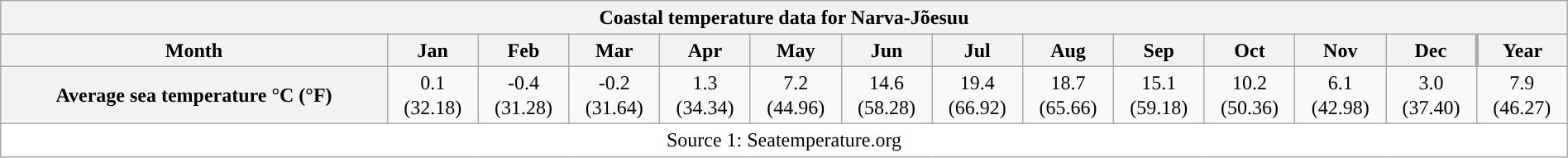<table style="width:100%;text-align:center;line-height:1.2em;margin-left:auto;margin-right:auto" class="wikitable">
<tr>
<th Colspan=14>Coastal temperature data for Narva-Jõesuu</th>
</tr>
<tr>
<th>Month</th>
<th>Jan</th>
<th>Feb</th>
<th>Mar</th>
<th>Apr</th>
<th>May</th>
<th>Jun</th>
<th>Jul</th>
<th>Aug</th>
<th>Sep</th>
<th>Oct</th>
<th>Nov</th>
<th>Dec</th>
<th style="border-left-width:medium">Year</th>
</tr>
<tr>
<th>Average sea temperature °C (°F)</th>
<td>0.1<br>(32.18)</td>
<td>-0.4<br>(31.28)</td>
<td>-0.2<br>(31.64)</td>
<td>1.3<br>(34.34)</td>
<td>7.2<br>(44.96)</td>
<td>14.6<br>(58.28)</td>
<td>19.4<br>(66.92)</td>
<td>18.7<br>(65.66)</td>
<td>15.1<br>(59.18)</td>
<td>10.2<br>(50.36)</td>
<td>6.1<br>(42.98)</td>
<td>3.0<br>(37.40)</td>
<td>7.9<br>(46.27)</td>
</tr>
<tr>
<th Colspan=14 style="background:#ffffff;font-weight:normal;font-size:100%;">Source 1: Seatemperature.org</th>
</tr>
</table>
